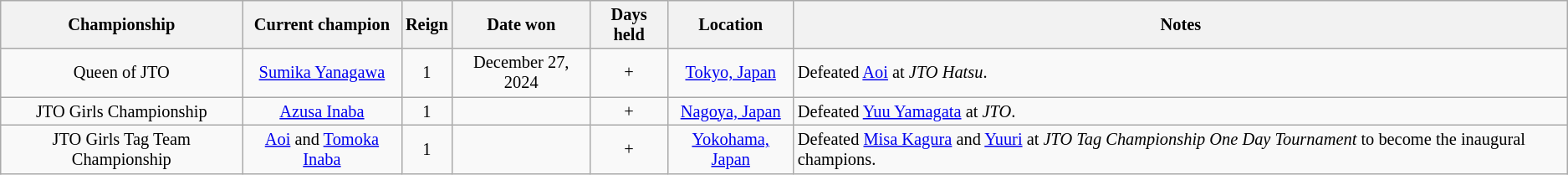<table class="wikitable" style="text-align:center; font-size:85%;">
<tr>
<th>Championship</th>
<th>Current champion</th>
<th>Reign</th>
<th>Date won</th>
<th>Days held</th>
<th>Location</th>
<th>Notes</th>
</tr>
<tr>
<td>Queen of JTO</td>
<td><a href='#'>Sumika Yanagawa</a></td>
<td>1</td>
<td>December 27, 2024</td>
<td>+</td>
<td><a href='#'>Tokyo, Japan</a></td>
<td align=left>Defeated <a href='#'>Aoi</a> at <em>JTO Hatsu</em>.</td>
</tr>
<tr>
<td>JTO Girls Championship</td>
<td><a href='#'>Azusa Inaba</a></td>
<td>1</td>
<td></td>
<td>+</td>
<td><a href='#'>Nagoya, Japan</a></td>
<td align=left>Defeated <a href='#'>Yuu Yamagata</a> at <em>JTO</em>.</td>
</tr>
<tr>
<td>JTO Girls Tag Team Championship</td>
<td><a href='#'>Aoi</a> and <a href='#'>Tomoka Inaba</a></td>
<td>1<br></td>
<td></td>
<td>+</td>
<td><a href='#'>Yokohama, Japan</a></td>
<td align=left>Defeated <a href='#'>Misa Kagura</a> and <a href='#'>Yuuri</a> at <em>JTO Tag Championship One Day Tournament</em> to become the inaugural champions.</td>
</tr>
</table>
